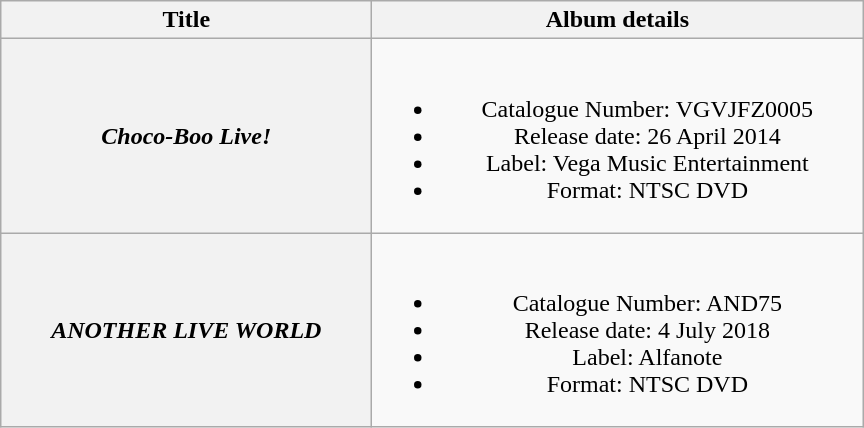<table class="wikitable plainrowheaders" style="text-align:center;">
<tr>
<th scope="col" style="width:15em;">Title</th>
<th scope="col" style="width:20em;">Album details</th>
</tr>
<tr>
<th scope="row"><em>Choco-Boo Live!</em></th>
<td><br><ul><li>Catalogue Number: VGVJFZ0005</li><li>Release date: 26 April 2014</li><li>Label: Vega Music Entertainment</li><li>Format: NTSC DVD</li></ul></td>
</tr>
<tr>
<th scope="row"><em>ANOTHER LIVE WORLD</em></th>
<td><br><ul><li>Catalogue Number: AND75</li><li>Release date: 4 July 2018</li><li>Label: Alfanote</li><li>Format: NTSC DVD</li></ul></td>
</tr>
</table>
